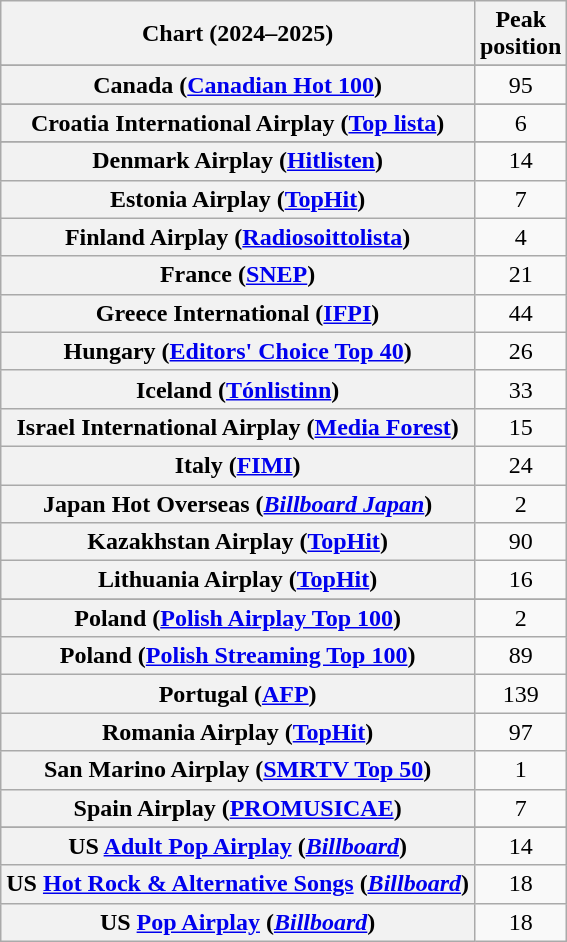<table class="wikitable sortable plainrowheaders" style="text-align:center">
<tr>
<th scope="col">Chart (2024–2025)</th>
<th scope="col">Peak<br>position</th>
</tr>
<tr>
</tr>
<tr>
</tr>
<tr>
<th scope="row">Canada (<a href='#'>Canadian Hot 100</a>)</th>
<td>95</td>
</tr>
<tr>
</tr>
<tr>
<th scope="row">Croatia International Airplay (<a href='#'>Top lista</a>)</th>
<td>6</td>
</tr>
<tr>
</tr>
<tr>
<th scope="row">Denmark Airplay (<a href='#'>Hitlisten</a>)</th>
<td>14</td>
</tr>
<tr>
<th scope="row">Estonia Airplay (<a href='#'>TopHit</a>)</th>
<td>7</td>
</tr>
<tr>
<th scope="row">Finland Airplay (<a href='#'>Radiosoittolista</a>)</th>
<td>4</td>
</tr>
<tr>
<th scope="row">France (<a href='#'>SNEP</a>)</th>
<td>21</td>
</tr>
<tr>
<th scope="row">Greece International (<a href='#'>IFPI</a>)</th>
<td>44</td>
</tr>
<tr>
<th scope="row">Hungary (<a href='#'>Editors' Choice Top 40</a>)</th>
<td>26</td>
</tr>
<tr>
<th scope="row">Iceland (<a href='#'>Tónlistinn</a>)</th>
<td>33</td>
</tr>
<tr>
<th scope="row">Israel International Airplay (<a href='#'>Media Forest</a>)</th>
<td>15</td>
</tr>
<tr>
<th scope="row">Italy (<a href='#'>FIMI</a>)</th>
<td>24</td>
</tr>
<tr>
<th scope="row">Japan Hot Overseas (<em><a href='#'>Billboard Japan</a></em>)</th>
<td>2</td>
</tr>
<tr>
<th scope="row">Kazakhstan Airplay (<a href='#'>TopHit</a>)</th>
<td>90</td>
</tr>
<tr>
<th scope="row">Lithuania Airplay (<a href='#'>TopHit</a>)</th>
<td>16</td>
</tr>
<tr>
</tr>
<tr>
</tr>
<tr>
<th scope="row">Poland (<a href='#'>Polish Airplay Top 100</a>)</th>
<td>2</td>
</tr>
<tr>
<th scope="row">Poland (<a href='#'>Polish Streaming Top 100</a>)</th>
<td>89</td>
</tr>
<tr>
<th scope="row">Portugal (<a href='#'>AFP</a>)</th>
<td>139</td>
</tr>
<tr>
<th scope="row">Romania Airplay (<a href='#'>TopHit</a>)</th>
<td>97</td>
</tr>
<tr>
<th scope="row">San Marino Airplay (<a href='#'>SMRTV Top 50</a>)</th>
<td>1</td>
</tr>
<tr>
<th scope="row">Spain Airplay (<a href='#'>PROMUSICAE</a>)</th>
<td>7</td>
</tr>
<tr>
</tr>
<tr>
</tr>
<tr>
<th scope="row">US <a href='#'>Adult Pop Airplay</a> (<em><a href='#'>Billboard</a></em>)</th>
<td>14</td>
</tr>
<tr>
<th scope="row">US <a href='#'>Hot Rock & Alternative Songs</a> (<em><a href='#'>Billboard</a></em>)</th>
<td>18</td>
</tr>
<tr>
<th scope="row">US <a href='#'>Pop Airplay</a> (<em><a href='#'>Billboard</a></em>)</th>
<td>18</td>
</tr>
</table>
